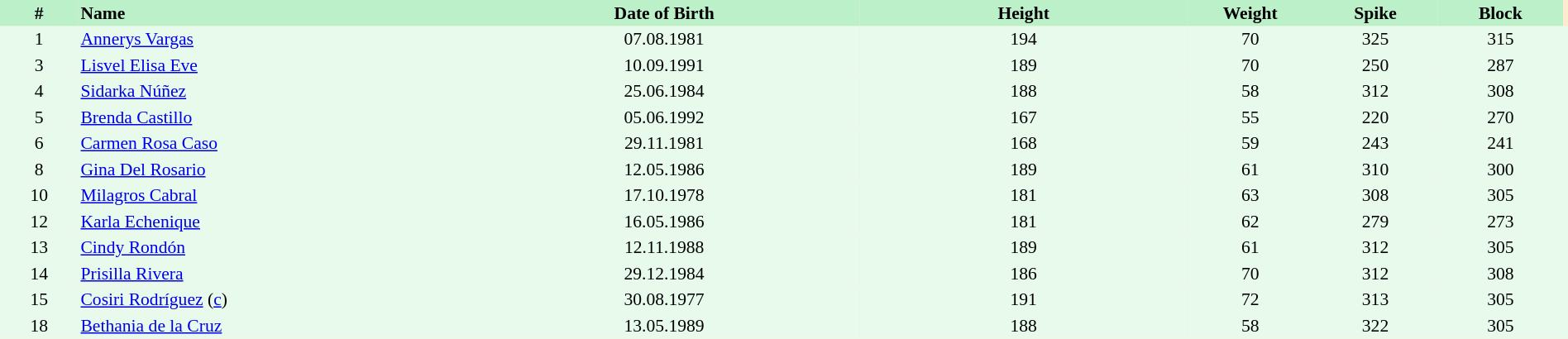<table border=0 cellpadding=2 cellspacing=0  |- bgcolor=#FFECCE style="text-align:center; font-size:90%;" width=100%>
<tr bgcolor=#BBF0C9>
<th width=5%>#</th>
<th width=25% align=left>Name</th>
<th width=25%>Date of Birth</th>
<th width=21%>Height</th>
<th width=8%>Weight</th>
<th width=8%>Spike</th>
<th width=8%>Block</th>
</tr>
<tr bgcolor=#E7FAEC>
<td>1</td>
<td align=left><a href='#'>Annerys Vargas</a></td>
<td>07.08.1981</td>
<td>194</td>
<td>70</td>
<td>325</td>
<td>315</td>
<td></td>
</tr>
<tr bgcolor=#E7FAEC>
<td>3</td>
<td align=left><a href='#'>Lisvel Elisa Eve</a></td>
<td>10.09.1991</td>
<td>189</td>
<td>70</td>
<td>250</td>
<td>287</td>
<td></td>
</tr>
<tr bgcolor=#E7FAEC>
<td>4</td>
<td align=left><a href='#'>Sidarka Núñez</a></td>
<td>25.06.1984</td>
<td>188</td>
<td>58</td>
<td>312</td>
<td>308</td>
<td></td>
</tr>
<tr bgcolor=#E7FAEC>
<td>5</td>
<td align=left><a href='#'>Brenda Castillo</a></td>
<td>05.06.1992</td>
<td>167</td>
<td>55</td>
<td>220</td>
<td>270</td>
<td></td>
</tr>
<tr bgcolor=#E7FAEC>
<td>6</td>
<td align=left><a href='#'>Carmen Rosa Caso</a></td>
<td>29.11.1981</td>
<td>168</td>
<td>59</td>
<td>243</td>
<td>241</td>
<td></td>
</tr>
<tr bgcolor=#E7FAEC>
<td>8</td>
<td align=left><a href='#'>Gina Del Rosario</a></td>
<td>12.05.1986</td>
<td>189</td>
<td>61</td>
<td>310</td>
<td>300</td>
<td></td>
</tr>
<tr bgcolor=#E7FAEC>
<td>10</td>
<td align=left><a href='#'>Milagros Cabral</a></td>
<td>17.10.1978</td>
<td>181</td>
<td>63</td>
<td>308</td>
<td>305</td>
<td></td>
</tr>
<tr bgcolor=#E7FAEC>
<td>12</td>
<td align=left><a href='#'>Karla Echenique</a></td>
<td>16.05.1986</td>
<td>181</td>
<td>62</td>
<td>279</td>
<td>273</td>
<td></td>
</tr>
<tr bgcolor=#E7FAEC>
<td>13</td>
<td align=left><a href='#'>Cindy Rondón</a></td>
<td>12.11.1988</td>
<td>189</td>
<td>61</td>
<td>312</td>
<td>305</td>
<td></td>
</tr>
<tr bgcolor=#E7FAEC>
<td>14</td>
<td align=left><a href='#'>Prisilla Rivera</a></td>
<td>29.12.1984</td>
<td>186</td>
<td>70</td>
<td>312</td>
<td>308</td>
<td></td>
</tr>
<tr bgcolor=#E7FAEC>
<td>15</td>
<td align=left><a href='#'>Cosiri Rodríguez</a> (<a href='#'>c</a>)</td>
<td>30.08.1977</td>
<td>191</td>
<td>72</td>
<td>313</td>
<td>305</td>
<td></td>
</tr>
<tr bgcolor=#E7FAEC>
<td>18</td>
<td align=left><a href='#'>Bethania de la Cruz</a></td>
<td>13.05.1989</td>
<td>188</td>
<td>58</td>
<td>322</td>
<td>305</td>
<td></td>
</tr>
</table>
